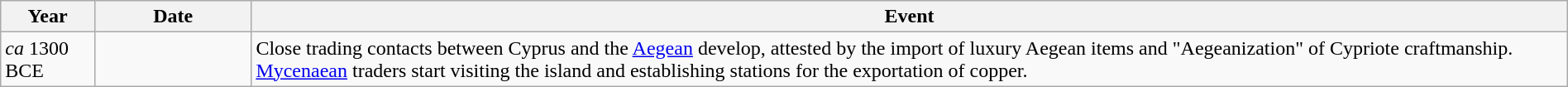<table class="wikitable" width="100%">
<tr>
<th style="width:6%">Year</th>
<th style="width:10%">Date</th>
<th>Event</th>
</tr>
<tr>
<td><em>ca</em> 1300 BCE</td>
<td></td>
<td>Close trading contacts between Cyprus and the <a href='#'>Aegean</a> develop, attested by the import of luxury Aegean items and "Aegeanization" of Cypriote craftmanship. <a href='#'>Mycenaean</a> traders start visiting the island and establishing stations for the exportation of copper.</td>
</tr>
</table>
